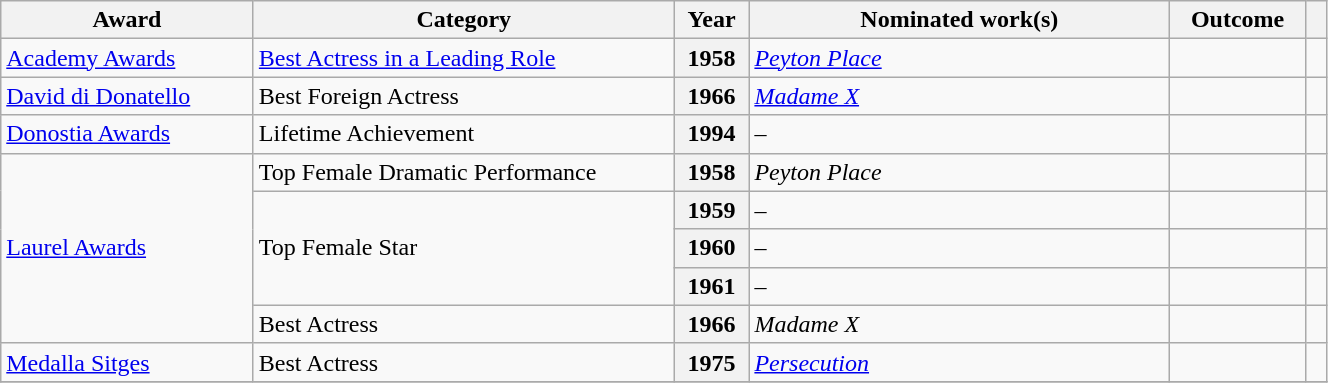<table class="wikitable plainrowheaders sortable" style="margin-right: 0; width:70%">
<tr>
<th style="width:12%">Award</th>
<th style="width:20%">Category</th>
<th style="width:2%">Year</th>
<th style="width:20%">Nominated work(s)</th>
<th style="width:4%">Outcome</th>
<th style="width:1%" class="unsortable"></th>
</tr>
<tr>
<td><a href='#'>Academy Awards</a></td>
<td><a href='#'>Best Actress in a Leading Role</a></td>
<th scope="row">1958</th>
<td><em><a href='#'>Peyton Place</a></em></td>
<td></td>
<td style="text-align:center;"></td>
</tr>
<tr>
<td><a href='#'>David di Donatello</a></td>
<td>Best Foreign Actress</td>
<th scope="row">1966</th>
<td><em><a href='#'>Madame X</a></em></td>
<td></td>
<td style="text-align:center;"></td>
</tr>
<tr>
<td><a href='#'>Donostia Awards</a></td>
<td>Lifetime Achievement</td>
<th scope="row">1994</th>
<td>–</td>
<td></td>
<td style="text-align:center;"></td>
</tr>
<tr>
<td rowspan="5"><a href='#'>Laurel Awards</a></td>
<td>Top Female Dramatic Performance</td>
<th scope="row">1958</th>
<td><em>Peyton Place</em></td>
<td></td>
<td style="text-align:center;"></td>
</tr>
<tr>
<td rowspan="3">Top Female Star</td>
<th scope="row">1959</th>
<td>–</td>
<td></td>
<td style="text-align:center;"></td>
</tr>
<tr>
<th scope="row">1960</th>
<td>–</td>
<td></td>
<td style="text-align:center;"></td>
</tr>
<tr>
<th scope="row">1961</th>
<td>–</td>
<td></td>
<td style="text-align:center;"></td>
</tr>
<tr>
<td>Best Actress</td>
<th scope="row">1966</th>
<td><em>Madame X</em></td>
<td></td>
<td style="text-align:center;"></td>
</tr>
<tr>
<td><a href='#'>Medalla Sitges</a></td>
<td>Best Actress</td>
<th scope="row">1975</th>
<td><em><a href='#'>Persecution</a></em></td>
<td></td>
<td style="text-align:center;"></td>
</tr>
<tr>
</tr>
</table>
